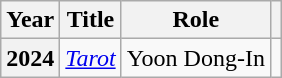<table class="wikitable plainrowheaders">
<tr>
<th scope="col">Year</th>
<th scope="col">Title</th>
<th scope="col">Role</th>
<th scope="col"></th>
</tr>
<tr>
<th scope="row">2024</th>
<td><em><a href='#'>Tarot</a></em> </td>
<td>Yoon Dong-In</td>
<td style="text-align:center"></td>
</tr>
</table>
